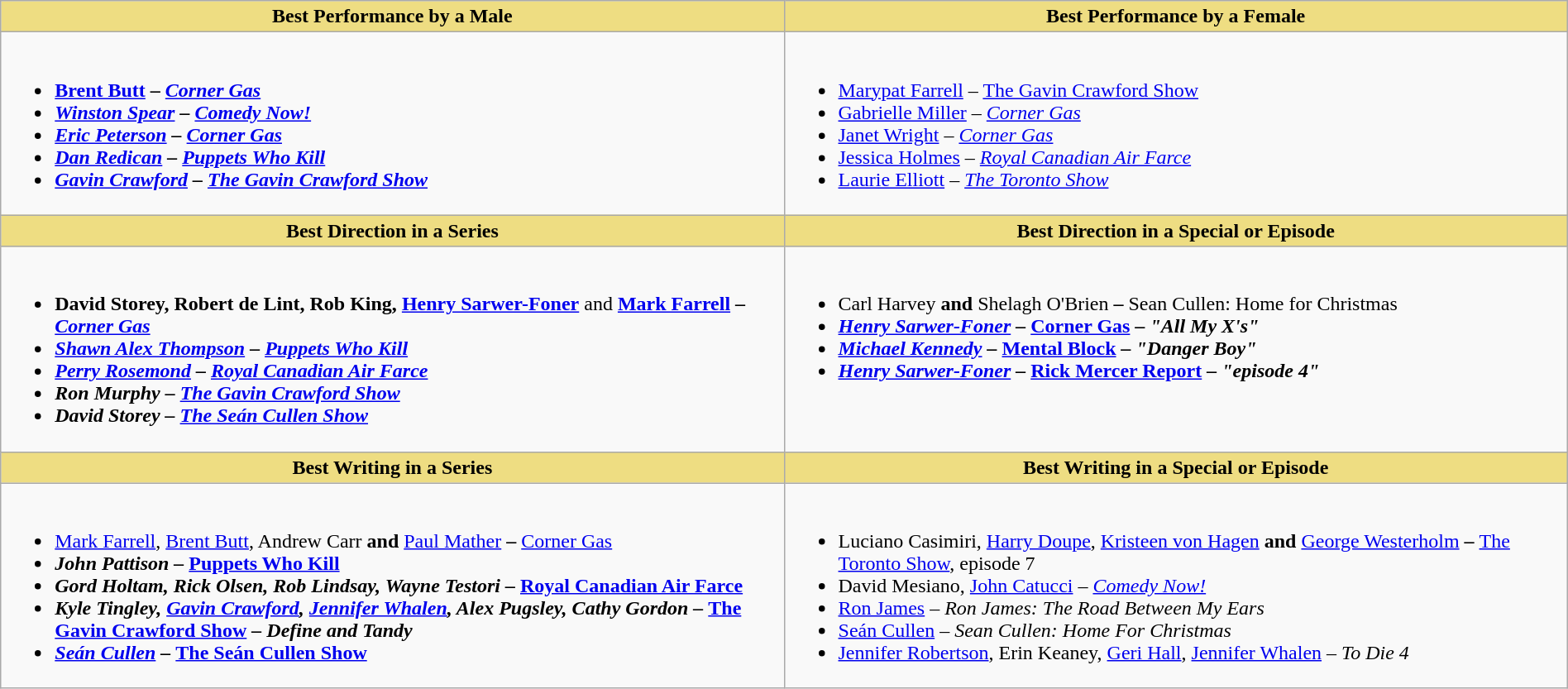<table class="wikitable" style="width:100%;">
<tr>
<th style="background:#EEDD82; width:50%">Best Performance by a Male</th>
<th style="background:#EEDD82; width:50%">Best Performance by a Female</th>
</tr>
<tr>
<td valign="top"><br><ul><li> <strong><a href='#'>Brent Butt</a> – <em><a href='#'>Corner Gas</a><strong><em></li><li><a href='#'>Winston Spear</a> – </em><a href='#'>Comedy Now!</a><em></li><li><a href='#'>Eric Peterson</a> – </em><a href='#'>Corner Gas</a><em></li><li><a href='#'>Dan Redican</a> – </em><a href='#'>Puppets Who Kill</a><em></li><li><a href='#'>Gavin Crawford</a> – </em><a href='#'>The Gavin&nbsp;Crawford Show</a><em></li></ul></td>
<td valign="top"><br><ul><li> </strong><a href='#'>Marypat Farrell</a> – </em><a href='#'>The Gavin&nbsp;Crawford Show</a></em></strong></li><li><a href='#'>Gabrielle Miller</a> – <em><a href='#'>Corner Gas</a></em></li><li><a href='#'>Janet Wright</a> – <em><a href='#'>Corner Gas</a></em></li><li><a href='#'>Jessica Holmes</a> – <em><a href='#'>Royal Canadian Air Farce</a></em></li><li><a href='#'>Laurie Elliott</a> – <em><a href='#'>The Toronto Show</a></em></li></ul></td>
</tr>
<tr>
<th style="background:#EEDD82; width:50%">Best Direction in a Series</th>
<th style="background:#EEDD82; width:50%">Best Direction in a Special or Episode</th>
</tr>
<tr>
<td valign="top"><br><ul><li> <strong>David Storey, Robert de Lint, Rob King, <a href='#'>Henry Sarwer-Foner</a></strong> and <strong><a href='#'>Mark Farrell</a> – <em><a href='#'>Corner Gas</a><strong><em></li><li><a href='#'>Shawn Alex Thompson</a> – </em><a href='#'>Puppets Who Kill</a><em></li><li><a href='#'>Perry Rosemond</a> – </em><a href='#'>Royal Canadian Air Farce</a><em></li><li>Ron Murphy – </em><a href='#'>The Gavin&nbsp;Crawford Show</a><em></li><li>David Storey – </em><a href='#'>The Seán Cullen Show</a><em></li></ul></td>
<td valign="top"><br><ul><li> </strong>Carl Harvey<strong> and </strong>Shelagh O'Brien<strong> – </em></strong>Sean Cullen: Home for Christmas<strong><em></li><li><a href='#'>Henry Sarwer-Foner</a> – </em><a href='#'>Corner Gas</a><em> – "All My X's"</li><li><a href='#'>Michael Kennedy</a> – </em><a href='#'>Mental Block</a><em> – "Danger Boy"</li><li><a href='#'>Henry Sarwer-Foner</a> – </em><a href='#'>Rick Mercer Report</a><em> – "episode 4"</li></ul></td>
</tr>
<tr>
<th style="background:#EEDD82; width:50%">Best Writing in a Series</th>
<th style="background:#EEDD82; width:50%">Best Writing in a Special or Episode</th>
</tr>
<tr>
<td valign="top"><br><ul><li> </strong><a href='#'>Mark Farrell</a>, <a href='#'>Brent Butt</a>, Andrew Carr<strong> and </strong><a href='#'>Paul Mather</a><strong> – </em></strong><a href='#'>Corner Gas</a><strong><em></li><li>John Pattison – </em><a href='#'>Puppets Who Kill</a><em></li><li>Gord Holtam, Rick Olsen, Rob Lindsay, Wayne Testori – </em><a href='#'>Royal Canadian Air Farce</a><em></li><li>Kyle Tingley, <a href='#'>Gavin Crawford</a>, <a href='#'>Jennifer Whalen</a>, Alex Pugsley, Cathy Gordon – </em><a href='#'>The Gavin&nbsp;Crawford Show</a><em> – Define and Tandy</li><li><a href='#'>Seán Cullen</a> – </em><a href='#'>The Seán Cullen Show</a><em></li></ul></td>
<td valign="top"><br><ul><li> </strong>Luciano Casimiri, <a href='#'>Harry Doupe</a>, <a href='#'>Kristeen von Hagen</a><strong> and </strong><a href='#'>George Westerholm</a><strong> – </em></strong><a href='#'>The Toronto Show</a></em>, episode 7</strong></li><li>David Mesiano, <a href='#'>John Catucci</a> – <em><a href='#'>Comedy Now!</a></em></li><li><a href='#'>Ron James</a> – <em>Ron James: The Road Between My Ears</em></li><li><a href='#'>Seán Cullen</a> – <em>Sean Cullen: Home For Christmas</em></li><li><a href='#'>Jennifer Robertson</a>, Erin Keaney, <a href='#'>Geri Hall</a>, <a href='#'>Jennifer Whalen</a> – <em>To Die 4</em></li></ul></td>
</tr>
</table>
